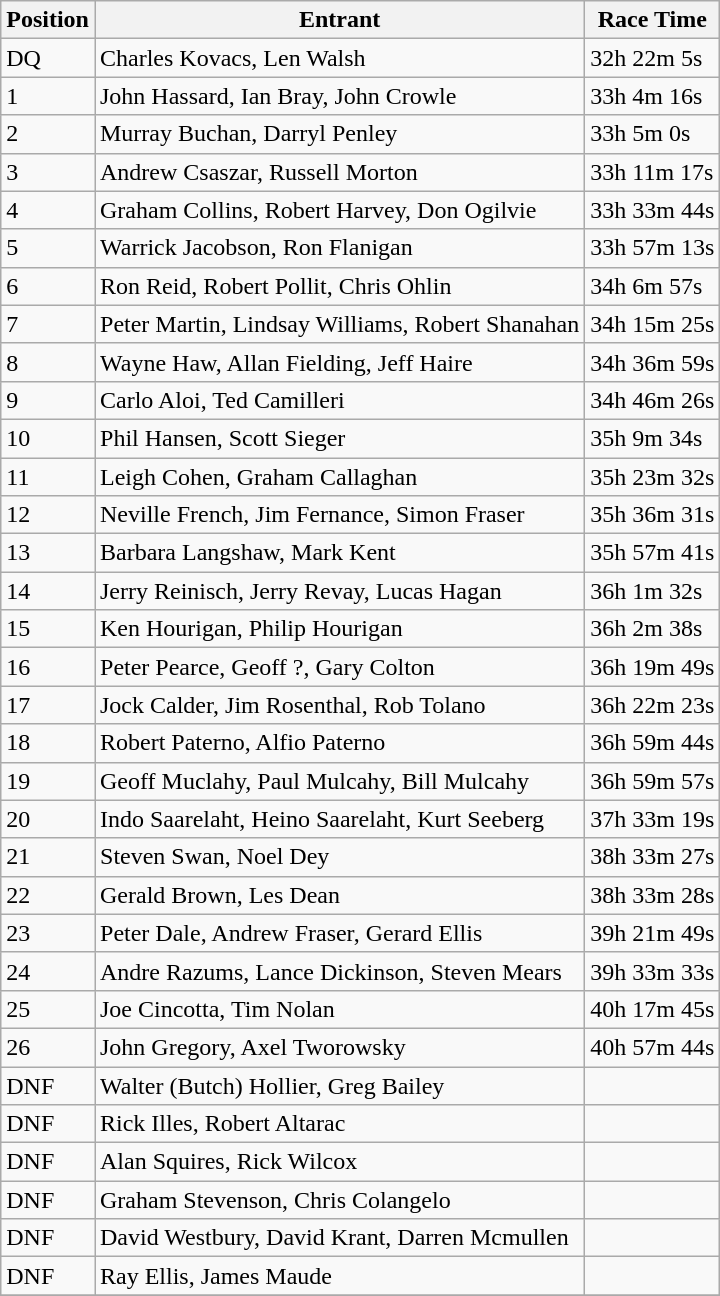<table class="wikitable sortable">
<tr>
<th>Position</th>
<th>Entrant</th>
<th>Race Time</th>
</tr>
<tr>
<td>DQ</td>
<td>Charles Kovacs, Len Walsh</td>
<td>32h 22m 5s</td>
</tr>
<tr>
<td>1</td>
<td>John Hassard, Ian Bray, John Crowle</td>
<td>33h 4m 16s</td>
</tr>
<tr>
<td>2</td>
<td>Murray Buchan, Darryl Penley</td>
<td>33h 5m 0s</td>
</tr>
<tr>
<td>3</td>
<td>Andrew Csaszar, Russell Morton</td>
<td>33h 11m 17s</td>
</tr>
<tr>
<td>4</td>
<td>Graham Collins, Robert Harvey, Don Ogilvie</td>
<td>33h 33m 44s</td>
</tr>
<tr>
<td>5</td>
<td>Warrick Jacobson, Ron Flanigan</td>
<td>33h 57m 13s</td>
</tr>
<tr>
<td>6</td>
<td>Ron Reid, Robert Pollit, Chris Ohlin</td>
<td>34h 6m 57s</td>
</tr>
<tr>
<td>7</td>
<td>Peter Martin, Lindsay Williams, Robert Shanahan</td>
<td>34h 15m 25s</td>
</tr>
<tr>
<td>8</td>
<td>Wayne Haw, Allan Fielding, Jeff Haire</td>
<td>34h 36m 59s</td>
</tr>
<tr>
<td>9</td>
<td>Carlo Aloi, Ted Camilleri</td>
<td>34h 46m 26s</td>
</tr>
<tr>
<td>10</td>
<td>Phil Hansen, Scott Sieger</td>
<td>35h 9m 34s</td>
</tr>
<tr>
<td>11</td>
<td>Leigh Cohen, Graham Callaghan</td>
<td>35h 23m 32s</td>
</tr>
<tr>
<td>12</td>
<td>Neville French, Jim Fernance, Simon Fraser</td>
<td>35h 36m 31s</td>
</tr>
<tr>
<td>13</td>
<td>Barbara Langshaw, Mark Kent</td>
<td>35h 57m 41s</td>
</tr>
<tr>
<td>14</td>
<td>Jerry Reinisch, Jerry Revay, Lucas Hagan</td>
<td>36h 1m 32s</td>
</tr>
<tr>
<td>15</td>
<td>Ken Hourigan, Philip Hourigan</td>
<td>36h 2m 38s</td>
</tr>
<tr>
<td>16</td>
<td>Peter Pearce, Geoff ?, Gary Colton</td>
<td>36h 19m 49s</td>
</tr>
<tr>
<td>17</td>
<td>Jock Calder, Jim Rosenthal, Rob Tolano</td>
<td>36h 22m 23s</td>
</tr>
<tr>
<td>18</td>
<td>Robert Paterno, Alfio Paterno</td>
<td>36h 59m 44s</td>
</tr>
<tr>
<td>19</td>
<td>Geoff Muclahy, Paul Mulcahy, Bill Mulcahy</td>
<td>36h 59m 57s</td>
</tr>
<tr>
<td>20</td>
<td>Indo Saarelaht, Heino Saarelaht, Kurt Seeberg</td>
<td>37h 33m 19s</td>
</tr>
<tr>
<td>21</td>
<td>Steven Swan, Noel Dey</td>
<td>38h 33m 27s</td>
</tr>
<tr>
<td>22</td>
<td>Gerald Brown, Les Dean</td>
<td>38h 33m 28s</td>
</tr>
<tr>
<td>23</td>
<td>Peter Dale, Andrew Fraser, Gerard Ellis</td>
<td>39h 21m 49s</td>
</tr>
<tr>
<td>24</td>
<td>Andre Razums, Lance Dickinson, Steven Mears</td>
<td>39h 33m 33s</td>
</tr>
<tr>
<td>25</td>
<td>Joe Cincotta, Tim Nolan</td>
<td>40h 17m 45s</td>
</tr>
<tr>
<td>26</td>
<td>John Gregory, Axel Tworowsky</td>
<td>40h 57m 44s</td>
</tr>
<tr>
<td>DNF</td>
<td>Walter (Butch) Hollier, Greg Bailey</td>
<td></td>
</tr>
<tr>
<td>DNF</td>
<td>Rick Illes, Robert Altarac</td>
<td></td>
</tr>
<tr>
<td>DNF</td>
<td>Alan Squires, Rick Wilcox</td>
<td></td>
</tr>
<tr>
<td>DNF</td>
<td>Graham Stevenson, Chris Colangelo</td>
<td></td>
</tr>
<tr>
<td>DNF</td>
<td>David Westbury, David Krant, Darren Mcmullen</td>
<td></td>
</tr>
<tr>
<td>DNF</td>
<td>Ray Ellis, James Maude</td>
<td></td>
</tr>
<tr>
</tr>
</table>
